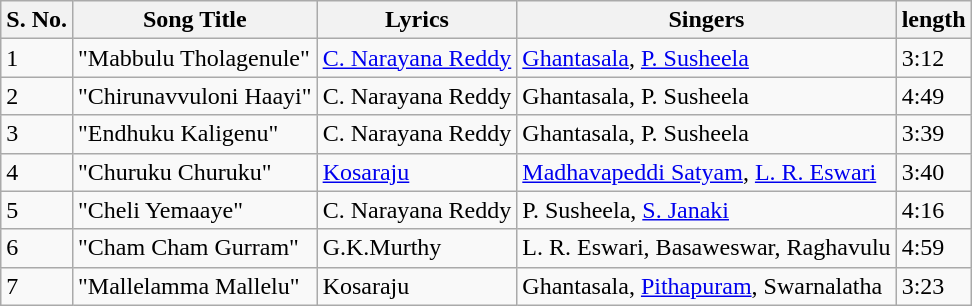<table class="wikitable">
<tr>
<th>S. No.</th>
<th>Song Title</th>
<th>Lyrics</th>
<th>Singers</th>
<th>length</th>
</tr>
<tr>
<td>1</td>
<td>"Mabbulu Tholagenule"</td>
<td><a href='#'>C. Narayana Reddy</a></td>
<td><a href='#'>Ghantasala</a>, <a href='#'>P. Susheela</a></td>
<td>3:12</td>
</tr>
<tr>
<td>2</td>
<td>"Chirunavvuloni Haayi"</td>
<td>C. Narayana Reddy</td>
<td>Ghantasala, P. Susheela</td>
<td>4:49</td>
</tr>
<tr>
<td>3</td>
<td>"Endhuku Kaligenu"</td>
<td>C. Narayana Reddy</td>
<td>Ghantasala, P. Susheela</td>
<td>3:39</td>
</tr>
<tr>
<td>4</td>
<td>"Churuku Churuku"</td>
<td><a href='#'>Kosaraju</a></td>
<td><a href='#'>Madhavapeddi Satyam</a>, <a href='#'>L. R. Eswari</a></td>
<td>3:40</td>
</tr>
<tr>
<td>5</td>
<td>"Cheli Yemaaye"</td>
<td>C. Narayana Reddy</td>
<td>P. Susheela, <a href='#'>S. Janaki</a></td>
<td>4:16</td>
</tr>
<tr>
<td>6</td>
<td>"Cham Cham Gurram"</td>
<td>G.K.Murthy</td>
<td>L. R. Eswari, Basaweswar, Raghavulu</td>
<td>4:59</td>
</tr>
<tr>
<td>7</td>
<td>"Mallelamma Mallelu"</td>
<td>Kosaraju</td>
<td>Ghantasala, <a href='#'>Pithapuram</a>, Swarnalatha</td>
<td>3:23</td>
</tr>
</table>
